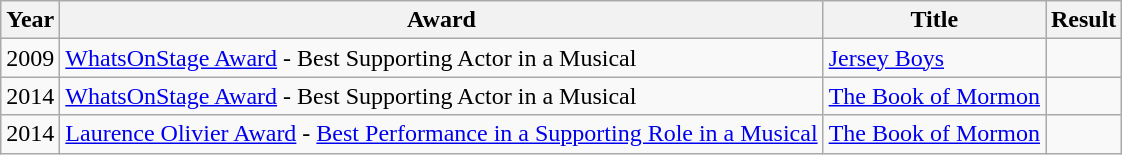<table class="wikitable sortable">
<tr>
<th>Year</th>
<th>Award</th>
<th>Title</th>
<th>Result</th>
</tr>
<tr>
<td>2009</td>
<td><a href='#'>WhatsOnStage Award</a> - Best Supporting Actor in a Musical</td>
<td><a href='#'>Jersey Boys</a></td>
<td></td>
</tr>
<tr>
<td>2014</td>
<td><a href='#'>WhatsOnStage Award</a>  - Best Supporting Actor in a Musical</td>
<td><a href='#'>The Book of Mormon</a></td>
<td></td>
</tr>
<tr>
<td>2014</td>
<td><a href='#'>Laurence Olivier Award</a> - <a href='#'>Best Performance in a Supporting Role in a Musical</a></td>
<td><a href='#'>The Book of Mormon</a></td>
<td></td>
</tr>
</table>
